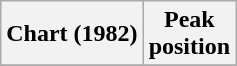<table class="wikitable plainrowheaders" style="text-align:center">
<tr>
<th scope="col">Chart (1982)</th>
<th scope="col">Peak<br>position</th>
</tr>
<tr>
</tr>
</table>
